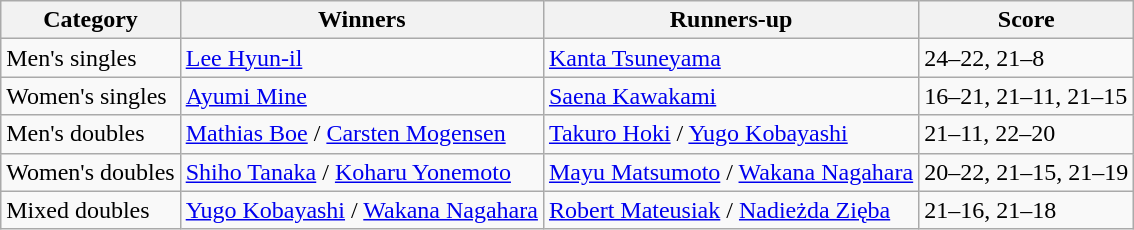<table class=wikitable style="white-space:nowrap;">
<tr>
<th>Category</th>
<th>Winners</th>
<th>Runners-up</th>
<th>Score</th>
</tr>
<tr>
<td>Men's singles</td>
<td> <a href='#'>Lee Hyun-il</a></td>
<td> <a href='#'>Kanta Tsuneyama</a></td>
<td>24–22, 21–8</td>
</tr>
<tr>
<td>Women's singles</td>
<td> <a href='#'>Ayumi Mine</a></td>
<td> <a href='#'>Saena Kawakami</a></td>
<td>16–21, 21–11, 21–15</td>
</tr>
<tr>
<td>Men's doubles</td>
<td> <a href='#'>Mathias Boe</a> / <a href='#'>Carsten Mogensen</a></td>
<td> <a href='#'>Takuro Hoki</a> / <a href='#'>Yugo Kobayashi</a></td>
<td>21–11, 22–20</td>
</tr>
<tr>
<td>Women's doubles</td>
<td> <a href='#'>Shiho Tanaka</a> / <a href='#'>Koharu Yonemoto</a></td>
<td> <a href='#'>Mayu Matsumoto</a> / <a href='#'>Wakana Nagahara</a></td>
<td>20–22, 21–15, 21–19</td>
</tr>
<tr>
<td>Mixed doubles</td>
<td> <a href='#'>Yugo Kobayashi</a> / <a href='#'>Wakana Nagahara</a></td>
<td> <a href='#'>Robert Mateusiak</a> / <a href='#'>Nadieżda Zięba</a></td>
<td>21–16, 21–18</td>
</tr>
</table>
